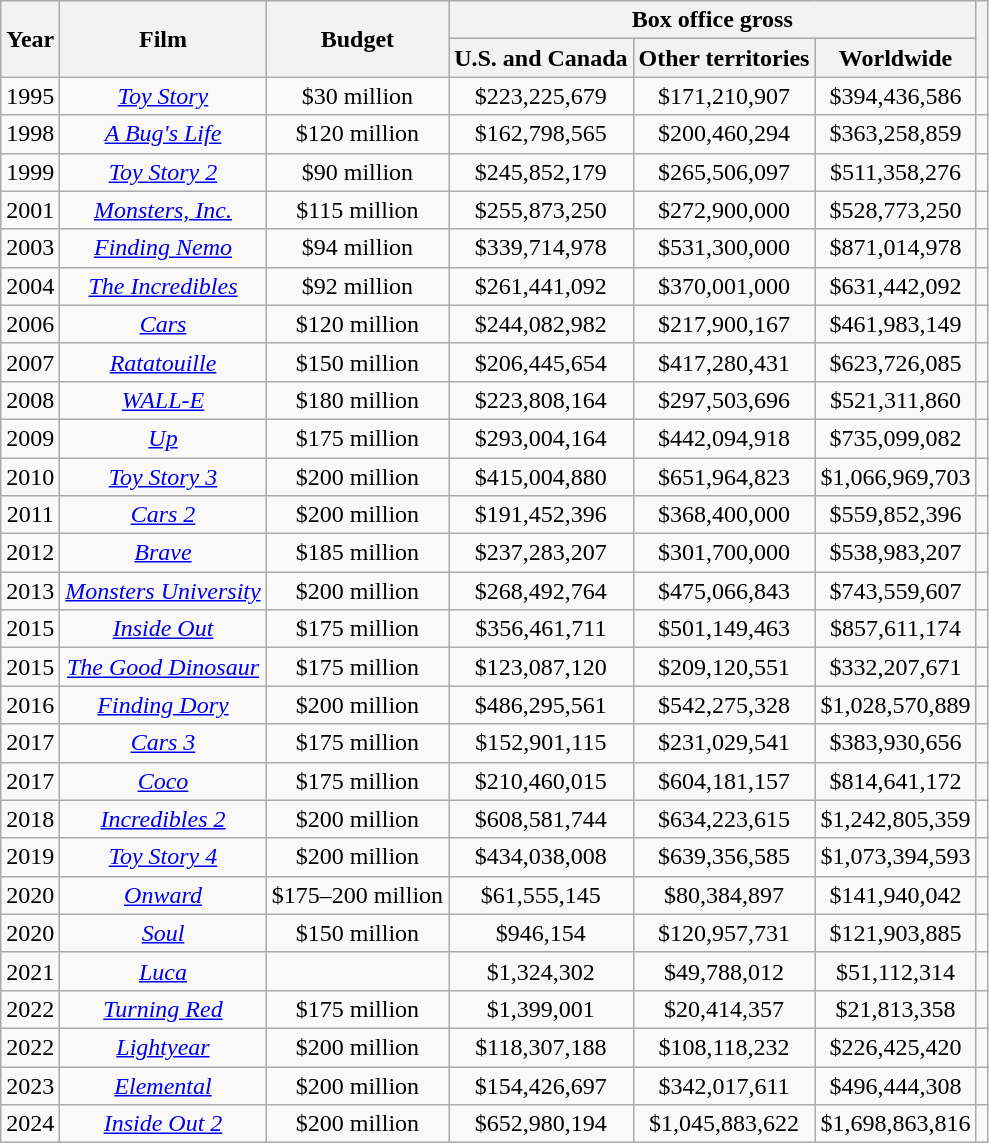<table class="wikitable plainrowheaders sortable" style="text-align: center">
<tr>
<th scope="col" rowspan="2">Year</th>
<th scope="col" rowspan="2">Film</th>
<th scope="col" rowspan="2">Budget</th>
<th scope="col" colspan="3" class=sortable>Box office gross</th>
<th scope="col" rowspan="2" class=unsortable></th>
</tr>
<tr>
<th scope="col">U.S. and Canada</th>
<th scope="col">Other territories</th>
<th scope="col">Worldwide</th>
</tr>
<tr>
<td>1995</td>
<td><em><a href='#'>Toy Story</a></em></td>
<td>$30 million</td>
<td>$223,225,679</td>
<td>$171,210,907</td>
<td>$394,436,586</td>
<td></td>
</tr>
<tr>
<td>1998</td>
<td><em><a href='#'>A Bug's Life</a></em></td>
<td>$120 million</td>
<td>$162,798,565</td>
<td>$200,460,294</td>
<td>$363,258,859</td>
<td></td>
</tr>
<tr>
<td>1999</td>
<td><em><a href='#'>Toy Story 2</a></em></td>
<td>$90 million</td>
<td>$245,852,179</td>
<td>$265,506,097</td>
<td>$511,358,276</td>
<td></td>
</tr>
<tr>
<td>2001</td>
<td><em><a href='#'>Monsters, Inc.</a></em></td>
<td>$115 million</td>
<td>$255,873,250</td>
<td>$272,900,000</td>
<td>$528,773,250</td>
<td></td>
</tr>
<tr>
<td>2003</td>
<td><em><a href='#'>Finding Nemo</a></em></td>
<td>$94 million</td>
<td>$339,714,978</td>
<td>$531,300,000</td>
<td>$871,014,978</td>
<td></td>
</tr>
<tr>
<td>2004</td>
<td><em><a href='#'>The Incredibles</a></em></td>
<td>$92 million</td>
<td>$261,441,092</td>
<td>$370,001,000</td>
<td>$631,442,092</td>
<td></td>
</tr>
<tr>
<td>2006</td>
<td><em><a href='#'>Cars</a></em></td>
<td>$120 million</td>
<td>$244,082,982</td>
<td>$217,900,167</td>
<td>$461,983,149</td>
<td></td>
</tr>
<tr>
<td>2007</td>
<td><em><a href='#'>Ratatouille</a></em></td>
<td>$150 million</td>
<td>$206,445,654</td>
<td>$417,280,431</td>
<td>$623,726,085</td>
<td></td>
</tr>
<tr>
<td>2008</td>
<td><em><a href='#'>WALL-E</a></em></td>
<td>$180 million</td>
<td>$223,808,164</td>
<td>$297,503,696</td>
<td>$521,311,860</td>
<td></td>
</tr>
<tr>
<td>2009</td>
<td><em><a href='#'>Up</a></em></td>
<td>$175 million</td>
<td>$293,004,164</td>
<td>$442,094,918</td>
<td>$735,099,082</td>
<td></td>
</tr>
<tr>
<td>2010</td>
<td><em><a href='#'>Toy Story 3</a></em></td>
<td>$200 million</td>
<td>$415,004,880</td>
<td>$651,964,823</td>
<td>$1,066,969,703</td>
<td></td>
</tr>
<tr>
<td>2011</td>
<td><em><a href='#'>Cars 2</a></em></td>
<td>$200 million</td>
<td>$191,452,396</td>
<td>$368,400,000</td>
<td>$559,852,396</td>
<td></td>
</tr>
<tr>
<td>2012</td>
<td><em><a href='#'>Brave</a></em></td>
<td>$185 million</td>
<td>$237,283,207</td>
<td>$301,700,000</td>
<td>$538,983,207</td>
<td></td>
</tr>
<tr>
<td>2013</td>
<td><em><a href='#'>Monsters University</a></em></td>
<td>$200 million</td>
<td>$268,492,764</td>
<td>$475,066,843</td>
<td>$743,559,607</td>
<td></td>
</tr>
<tr>
<td>2015</td>
<td><em><a href='#'>Inside Out</a></em></td>
<td>$175 million</td>
<td>$356,461,711</td>
<td>$501,149,463</td>
<td>$857,611,174</td>
<td></td>
</tr>
<tr>
<td>2015</td>
<td><em><a href='#'>The Good Dinosaur</a></em></td>
<td>$175 million</td>
<td>$123,087,120</td>
<td>$209,120,551</td>
<td>$332,207,671</td>
<td></td>
</tr>
<tr>
<td>2016</td>
<td><em><a href='#'>Finding Dory</a></em></td>
<td>$200 million</td>
<td>$486,295,561</td>
<td>$542,275,328</td>
<td>$1,028,570,889</td>
<td></td>
</tr>
<tr>
<td>2017</td>
<td><em><a href='#'>Cars 3</a></em></td>
<td>$175 million</td>
<td>$152,901,115</td>
<td>$231,029,541</td>
<td>$383,930,656</td>
<td></td>
</tr>
<tr>
<td>2017</td>
<td><em><a href='#'>Coco</a></em></td>
<td>$175 million</td>
<td>$210,460,015</td>
<td>$604,181,157</td>
<td>$814,641,172</td>
<td></td>
</tr>
<tr>
<td>2018</td>
<td><em><a href='#'>Incredibles 2</a></em></td>
<td>$200 million</td>
<td>$608,581,744</td>
<td>$634,223,615</td>
<td>$1,242,805,359</td>
<td></td>
</tr>
<tr>
<td>2019</td>
<td><em><a href='#'>Toy Story 4</a></em></td>
<td>$200 million</td>
<td>$434,038,008</td>
<td>$639,356,585</td>
<td>$1,073,394,593</td>
<td></td>
</tr>
<tr>
<td>2020</td>
<td><em><a href='#'>Onward</a></em></td>
<td>$175–200 million</td>
<td>$61,555,145</td>
<td>$80,384,897</td>
<td>$141,940,042</td>
<td></td>
</tr>
<tr>
<td>2020</td>
<td><em><a href='#'>Soul</a></em></td>
<td>$150 million</td>
<td>$946,154</td>
<td>$120,957,731</td>
<td>$121,903,885</td>
<td></td>
</tr>
<tr>
<td>2021</td>
<td><em><a href='#'>Luca</a></em></td>
<td></td>
<td>$1,324,302</td>
<td>$49,788,012</td>
<td>$51,112,314</td>
<td></td>
</tr>
<tr>
<td>2022</td>
<td><em><a href='#'>Turning Red</a></em></td>
<td>$175 million</td>
<td>$1,399,001</td>
<td>$20,414,357</td>
<td>$21,813,358</td>
<td></td>
</tr>
<tr>
<td>2022</td>
<td><em><a href='#'>Lightyear</a></em></td>
<td>$200 million</td>
<td>$118,307,188</td>
<td>$108,118,232</td>
<td>$226,425,420</td>
<td></td>
</tr>
<tr>
<td>2023</td>
<td><em><a href='#'>Elemental</a></em></td>
<td>$200 million</td>
<td>$154,426,697</td>
<td>$342,017,611</td>
<td>$496,444,308</td>
<td></td>
</tr>
<tr>
<td>2024</td>
<td><em><a href='#'>Inside Out 2</a></em></td>
<td>$200 million</td>
<td>$652,980,194</td>
<td>$1,045,883,622</td>
<td>$1,698,863,816</td>
<td></td>
</tr>
</table>
